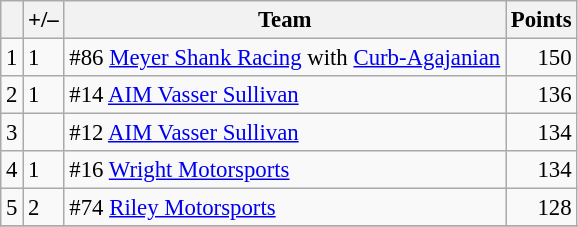<table class="wikitable" style="font-size: 95%;">
<tr>
<th scope="col"></th>
<th scope="col">+/–</th>
<th scope="col">Team</th>
<th scope="col">Points</th>
</tr>
<tr>
<td align=center>1</td>
<td align="left"> 1</td>
<td> #86 <a href='#'>Meyer Shank Racing</a> with <a href='#'>Curb-Agajanian</a></td>
<td align=right>150</td>
</tr>
<tr>
<td align=center>2</td>
<td align="left"> 1</td>
<td> #14 <a href='#'>AIM Vasser Sullivan</a></td>
<td align=right>136</td>
</tr>
<tr>
<td align=center>3</td>
<td align="left"></td>
<td> #12 <a href='#'>AIM Vasser Sullivan</a></td>
<td align=right>134</td>
</tr>
<tr>
<td align=center>4</td>
<td align="left"> 1</td>
<td> #16 <a href='#'>Wright Motorsports</a></td>
<td align=right>134</td>
</tr>
<tr>
<td align=center>5</td>
<td align="left"> 2</td>
<td> #74 <a href='#'>Riley Motorsports</a></td>
<td align=right>128</td>
</tr>
<tr>
</tr>
</table>
